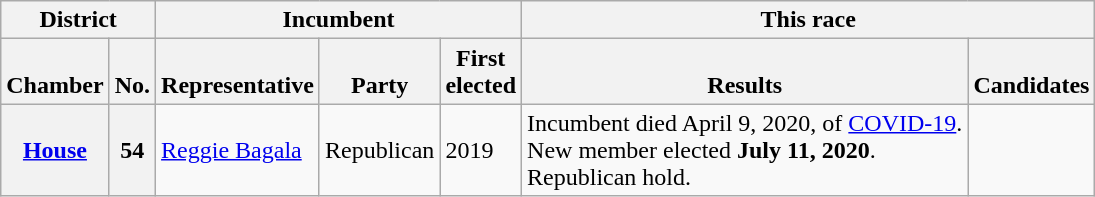<table class="wikitable sortable">
<tr valign=bottom>
<th colspan="2">District</th>
<th colspan="3">Incumbent</th>
<th colspan="2">This race</th>
</tr>
<tr valign=bottom>
<th>Chamber</th>
<th>No.</th>
<th>Representative</th>
<th>Party</th>
<th>First<br>elected</th>
<th>Results</th>
<th>Candidates</th>
</tr>
<tr>
<th><a href='#'>House</a></th>
<th>54</th>
<td><a href='#'>Reggie Bagala</a></td>
<td>Republican</td>
<td>2019</td>
<td>Incumbent died April 9, 2020, of <a href='#'>COVID-19</a>.<br>New member elected <strong>July 11, 2020</strong>.<br>Republican hold.</td>
<td nowrap></td>
</tr>
</table>
